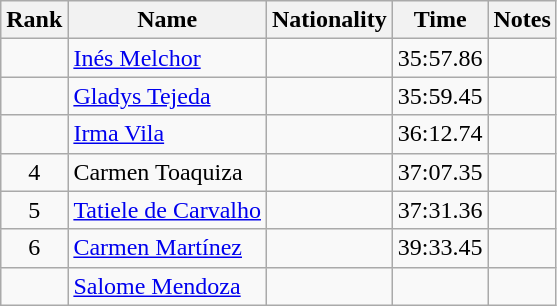<table class="wikitable sortable" style="text-align:center">
<tr>
<th>Rank</th>
<th>Name</th>
<th>Nationality</th>
<th>Time</th>
<th>Notes</th>
</tr>
<tr>
<td></td>
<td align=left><a href='#'>Inés Melchor</a></td>
<td align=left></td>
<td>35:57.86</td>
<td></td>
</tr>
<tr>
<td></td>
<td align=left><a href='#'>Gladys Tejeda</a></td>
<td align=left></td>
<td>35:59.45</td>
<td></td>
</tr>
<tr>
<td></td>
<td align=left><a href='#'>Irma Vila</a></td>
<td align=left></td>
<td>36:12.74</td>
<td></td>
</tr>
<tr>
<td>4</td>
<td align=left>Carmen Toaquiza</td>
<td align=left></td>
<td>37:07.35</td>
<td></td>
</tr>
<tr>
<td>5</td>
<td align=left><a href='#'>Tatiele de Carvalho</a></td>
<td align=left></td>
<td>37:31.36</td>
<td></td>
</tr>
<tr>
<td>6</td>
<td align=left><a href='#'>Carmen Martínez</a></td>
<td align=left></td>
<td>39:33.45</td>
<td></td>
</tr>
<tr>
<td></td>
<td align=left><a href='#'>Salome Mendoza</a></td>
<td align=left></td>
<td></td>
<td></td>
</tr>
</table>
